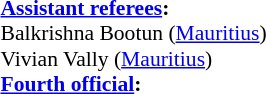<table width=100% style="font-size: 90%">
<tr>
<td><br><strong><a href='#'>Assistant referees</a>:</strong>
<br>Balkrishna Bootun (<a href='#'>Mauritius</a>)
<br>Vivian Vally (<a href='#'>Mauritius</a>)
<br><strong><a href='#'>Fourth official</a>:</strong>
<br></td>
</tr>
</table>
